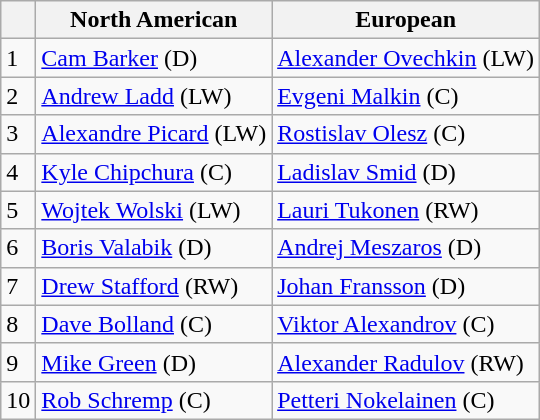<table class="wikitable">
<tr>
<th></th>
<th>North American</th>
<th>European</th>
</tr>
<tr>
<td>1</td>
<td> <a href='#'>Cam Barker</a> (D)</td>
<td> <a href='#'>Alexander Ovechkin</a> (LW)</td>
</tr>
<tr>
<td>2</td>
<td> <a href='#'>Andrew Ladd</a> (LW)</td>
<td> <a href='#'>Evgeni Malkin</a> (C)</td>
</tr>
<tr>
<td>3</td>
<td> <a href='#'>Alexandre Picard</a> (LW)</td>
<td> <a href='#'>Rostislav Olesz</a> (C)</td>
</tr>
<tr>
<td>4</td>
<td> <a href='#'>Kyle Chipchura</a> (C)</td>
<td> <a href='#'>Ladislav Smid</a> (D)</td>
</tr>
<tr>
<td>5</td>
<td> <a href='#'>Wojtek Wolski</a> (LW)</td>
<td> <a href='#'>Lauri Tukonen</a> (RW)</td>
</tr>
<tr>
<td>6</td>
<td> <a href='#'>Boris Valabik</a> (D)</td>
<td> <a href='#'>Andrej Meszaros</a> (D)</td>
</tr>
<tr>
<td>7</td>
<td> <a href='#'>Drew Stafford</a> (RW)</td>
<td> <a href='#'>Johan Fransson</a> (D)</td>
</tr>
<tr>
<td>8</td>
<td> <a href='#'>Dave Bolland</a> (C)</td>
<td> <a href='#'>Viktor Alexandrov</a> (C)</td>
</tr>
<tr>
<td>9</td>
<td> <a href='#'>Mike Green</a> (D)</td>
<td> <a href='#'>Alexander Radulov</a> (RW)</td>
</tr>
<tr>
<td>10</td>
<td> <a href='#'>Rob Schremp</a> (C)</td>
<td> <a href='#'>Petteri Nokelainen</a> (C)</td>
</tr>
</table>
